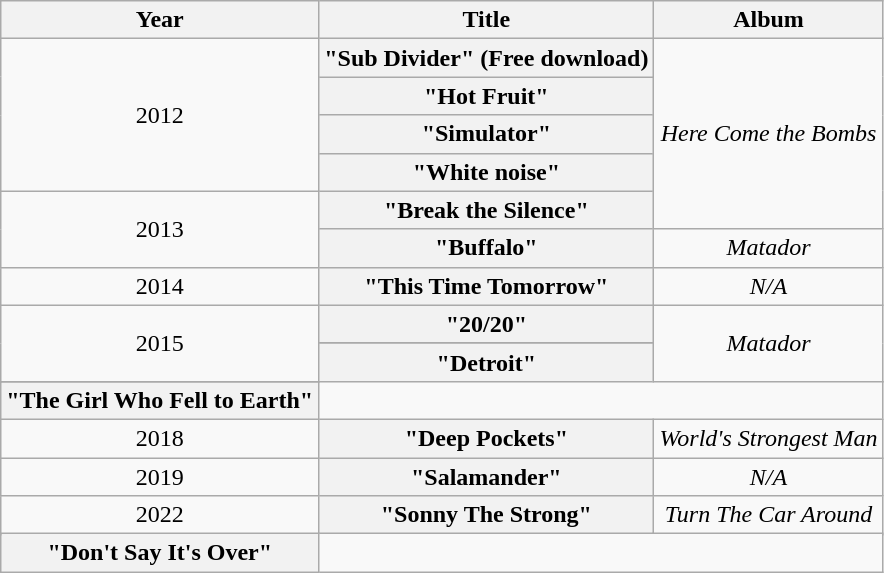<table class="wikitable plainrowheaders" style="text-align:center;">
<tr>
<th scope="col">Year</th>
<th scope="col">Title</th>
<th scope="col">Album</th>
</tr>
<tr>
<td rowspan="4">2012</td>
<th scope="row">"Sub Divider" (Free download)</th>
<td rowspan="5"><em>Here Come the Bombs</em></td>
</tr>
<tr>
<th scope="row">"Hot Fruit"</th>
</tr>
<tr>
<th scope="row">"Simulator"</th>
</tr>
<tr>
<th scope="row">"White noise"</th>
</tr>
<tr>
<td rowspan="2">2013</td>
<th scope="row">"Break the Silence"</th>
</tr>
<tr>
<th scope="row">"Buffalo"</th>
<td><em>Matador</em></td>
</tr>
<tr>
<td>2014</td>
<th scope="row">"This Time Tomorrow"</th>
<td><em>N/A</em></td>
</tr>
<tr>
<td rowspan="3">2015</td>
<th scope="row">"20/20"</th>
<td rowspan="3"><em>Matador</em></td>
</tr>
<tr>
</tr>
<tr>
<th scope="row">"Detroit"</th>
</tr>
<tr>
</tr>
<tr>
<th scope="row">"The Girl Who Fell to Earth"</th>
</tr>
<tr>
<td rowspan="1">2018</td>
<th scope="row">"Deep Pockets"</th>
<td rowspan="1"><em>World's Strongest Man</em></td>
</tr>
<tr>
<td rowspan="1">2019</td>
<th scope="row">"Salamander"</th>
<td rowspan="1"><em>N/A</em></td>
</tr>
<tr>
<td rowspan="2">2022</td>
<th scope="row">"Sonny The Strong"</th>
<td rowspan="2"><em>Turn The Car Around</em></td>
</tr>
<tr>
</tr>
<tr>
<th scope="row">"Don't Say It's Over"</th>
</tr>
</table>
